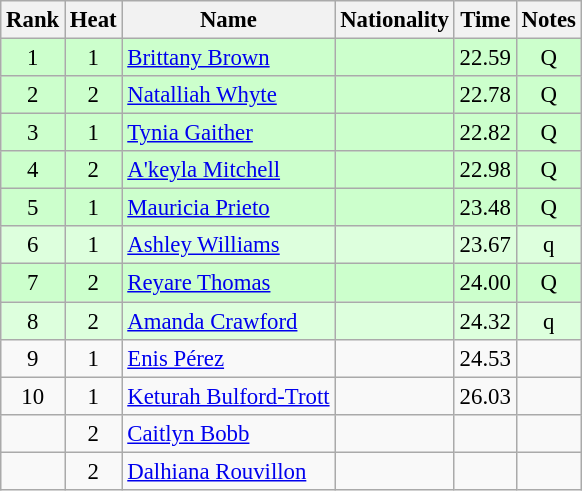<table class="wikitable sortable" style="text-align:center;font-size:95%">
<tr>
<th>Rank</th>
<th>Heat</th>
<th>Name</th>
<th>Nationality</th>
<th>Time</th>
<th>Notes</th>
</tr>
<tr bgcolor=ccffcc>
<td>1</td>
<td>1</td>
<td align=left><a href='#'>Brittany Brown</a></td>
<td align=left></td>
<td>22.59</td>
<td>Q</td>
</tr>
<tr bgcolor=ccffcc>
<td>2</td>
<td>2</td>
<td align=left><a href='#'>Natalliah Whyte</a></td>
<td align=left></td>
<td>22.78</td>
<td>Q</td>
</tr>
<tr bgcolor=ccffcc>
<td>3</td>
<td>1</td>
<td align=left><a href='#'>Tynia Gaither</a></td>
<td align=left></td>
<td>22.82</td>
<td>Q</td>
</tr>
<tr bgcolor=ccffcc>
<td>4</td>
<td>2</td>
<td align=left><a href='#'>A'keyla Mitchell</a></td>
<td align=left></td>
<td>22.98</td>
<td>Q</td>
</tr>
<tr bgcolor=ccffcc>
<td>5</td>
<td>1</td>
<td align=left><a href='#'>Mauricia Prieto</a></td>
<td align=left></td>
<td>23.48</td>
<td>Q</td>
</tr>
<tr bgcolor=ddffdd>
<td>6</td>
<td>1</td>
<td align=left><a href='#'>Ashley Williams</a></td>
<td align=left></td>
<td>23.67</td>
<td>q</td>
</tr>
<tr bgcolor=ccffcc>
<td>7</td>
<td>2</td>
<td align=left><a href='#'>Reyare Thomas</a></td>
<td align=left></td>
<td>24.00</td>
<td>Q</td>
</tr>
<tr bgcolor=ddffdd>
<td>8</td>
<td>2</td>
<td align=left><a href='#'>Amanda Crawford</a></td>
<td align=left></td>
<td>24.32</td>
<td>q</td>
</tr>
<tr>
<td>9</td>
<td>1</td>
<td align=left><a href='#'>Enis Pérez</a></td>
<td align=left></td>
<td>24.53</td>
<td></td>
</tr>
<tr>
<td>10</td>
<td>1</td>
<td align=left><a href='#'>Keturah Bulford-Trott</a></td>
<td align=left></td>
<td>26.03</td>
<td></td>
</tr>
<tr>
<td></td>
<td>2</td>
<td align=left><a href='#'>Caitlyn Bobb</a></td>
<td align=left></td>
<td></td>
<td></td>
</tr>
<tr>
<td></td>
<td>2</td>
<td align=left><a href='#'>Dalhiana Rouvillon</a></td>
<td align=left></td>
<td></td>
<td></td>
</tr>
</table>
